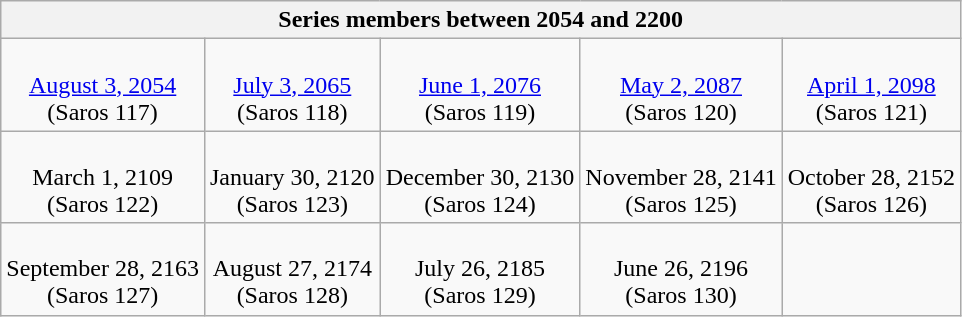<table class="wikitable mw-collapsible mw-collapsed">
<tr>
<th colspan=5>Series members between 2054 and 2200</th>
</tr>
<tr style="text-align:center;">
<td><br><a href='#'>August 3, 2054</a><br>(Saros 117)</td>
<td><br><a href='#'>July 3, 2065</a><br>(Saros 118)</td>
<td><br><a href='#'>June 1, 2076</a><br>(Saros 119)</td>
<td><br><a href='#'>May 2, 2087</a><br>(Saros 120)</td>
<td><br><a href='#'>April 1, 2098</a><br>(Saros 121)</td>
</tr>
<tr style="text-align:center;">
<td><br>March 1, 2109<br>(Saros 122)</td>
<td><br>January 30, 2120<br>(Saros 123)</td>
<td><br>December 30, 2130<br>(Saros 124)</td>
<td><br>November 28, 2141<br>(Saros 125)</td>
<td><br>October 28, 2152<br>(Saros 126)</td>
</tr>
<tr style="text-align:center;">
<td><br>September 28, 2163<br>(Saros 127)</td>
<td><br>August 27, 2174<br>(Saros 128)</td>
<td><br>July 26, 2185<br>(Saros 129)</td>
<td><br>June 26, 2196<br>(Saros 130)</td>
</tr>
</table>
